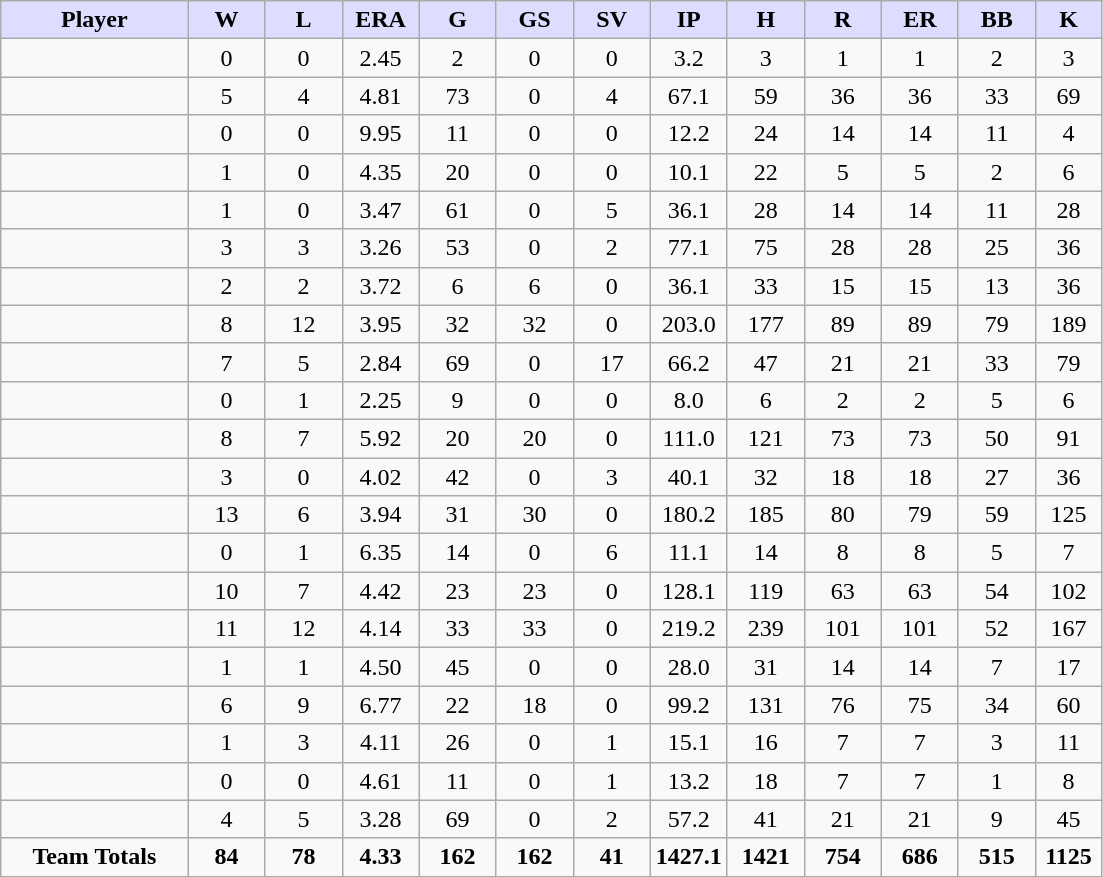<table class="wikitable sortable">
<tr>
<th style="background:#ddf; width:17%;">Player</th>
<th style="background:#ddf; width:7%;">W</th>
<th style="background:#ddf; width:7%;">L</th>
<th style="background:#ddf; width:7%;">ERA</th>
<th style="background:#ddf; width:7%;">G</th>
<th style="background:#ddf; width:7%;">GS</th>
<th style="background:#ddf; width:7%;">SV</th>
<th style="background:#ddf; width:7%;">IP</th>
<th style="background:#ddf; width:7%;">H</th>
<th style="background:#ddf; width:7%;">R</th>
<th style="background:#ddf; width:7%;">ER</th>
<th style="background:#ddf; width:7%;">BB</th>
<th style="background:#ddf; width:7%;">K</th>
</tr>
<tr style="text-align:center;">
<td></td>
<td>0</td>
<td>0</td>
<td>2.45</td>
<td>2</td>
<td>0</td>
<td>0</td>
<td>3.2</td>
<td>3</td>
<td>1</td>
<td>1</td>
<td>2</td>
<td>3</td>
</tr>
<tr style="text-align:center;">
<td></td>
<td>5</td>
<td>4</td>
<td>4.81</td>
<td>73</td>
<td>0</td>
<td>4</td>
<td>67.1</td>
<td>59</td>
<td>36</td>
<td>36</td>
<td>33</td>
<td>69</td>
</tr>
<tr style="text-align:center;">
<td></td>
<td>0</td>
<td>0</td>
<td>9.95</td>
<td>11</td>
<td>0</td>
<td>0</td>
<td>12.2</td>
<td>24</td>
<td>14</td>
<td>14</td>
<td>11</td>
<td>4</td>
</tr>
<tr style="text-align:center;">
<td></td>
<td>1</td>
<td>0</td>
<td>4.35</td>
<td>20</td>
<td>0</td>
<td>0</td>
<td>10.1</td>
<td>22</td>
<td>5</td>
<td>5</td>
<td>2</td>
<td>6</td>
</tr>
<tr style="text-align:center;">
<td></td>
<td>1</td>
<td>0</td>
<td>3.47</td>
<td>61</td>
<td>0</td>
<td>5</td>
<td>36.1</td>
<td>28</td>
<td>14</td>
<td>14</td>
<td>11</td>
<td>28</td>
</tr>
<tr style="text-align:center;">
<td></td>
<td>3</td>
<td>3</td>
<td>3.26</td>
<td>53</td>
<td>0</td>
<td>2</td>
<td>77.1</td>
<td>75</td>
<td>28</td>
<td>28</td>
<td>25</td>
<td>36</td>
</tr>
<tr style="text-align:center;">
<td></td>
<td>2</td>
<td>2</td>
<td>3.72</td>
<td>6</td>
<td>6</td>
<td>0</td>
<td>36.1</td>
<td>33</td>
<td>15</td>
<td>15</td>
<td>13</td>
<td>36</td>
</tr>
<tr style="text-align:center;">
<td></td>
<td>8</td>
<td>12</td>
<td>3.95</td>
<td>32</td>
<td>32</td>
<td>0</td>
<td>203.0</td>
<td>177</td>
<td>89</td>
<td>89</td>
<td>79</td>
<td>189</td>
</tr>
<tr style="text-align:center;">
<td></td>
<td>7</td>
<td>5</td>
<td>2.84</td>
<td>69</td>
<td>0</td>
<td>17</td>
<td>66.2</td>
<td>47</td>
<td>21</td>
<td>21</td>
<td>33</td>
<td>79</td>
</tr>
<tr style="text-align:center;">
<td></td>
<td>0</td>
<td>1</td>
<td>2.25</td>
<td>9</td>
<td>0</td>
<td>0</td>
<td>8.0</td>
<td>6</td>
<td>2</td>
<td>2</td>
<td>5</td>
<td>6</td>
</tr>
<tr style="text-align:center;">
<td></td>
<td>8</td>
<td>7</td>
<td>5.92</td>
<td>20</td>
<td>20</td>
<td>0</td>
<td>111.0</td>
<td>121</td>
<td>73</td>
<td>73</td>
<td>50</td>
<td>91</td>
</tr>
<tr style="text-align:center;">
<td></td>
<td>3</td>
<td>0</td>
<td>4.02</td>
<td>42</td>
<td>0</td>
<td>3</td>
<td>40.1</td>
<td>32</td>
<td>18</td>
<td>18</td>
<td>27</td>
<td>36</td>
</tr>
<tr style="text-align:center;">
<td></td>
<td>13</td>
<td>6</td>
<td>3.94</td>
<td>31</td>
<td>30</td>
<td>0</td>
<td>180.2</td>
<td>185</td>
<td>80</td>
<td>79</td>
<td>59</td>
<td>125</td>
</tr>
<tr style="text-align:center;">
<td></td>
<td>0</td>
<td>1</td>
<td>6.35</td>
<td>14</td>
<td>0</td>
<td>6</td>
<td>11.1</td>
<td>14</td>
<td>8</td>
<td>8</td>
<td>5</td>
<td>7</td>
</tr>
<tr style="text-align:center;">
<td></td>
<td>10</td>
<td>7</td>
<td>4.42</td>
<td>23</td>
<td>23</td>
<td>0</td>
<td>128.1</td>
<td>119</td>
<td>63</td>
<td>63</td>
<td>54</td>
<td>102</td>
</tr>
<tr style="text-align:center;">
<td></td>
<td>11</td>
<td>12</td>
<td>4.14</td>
<td>33</td>
<td>33</td>
<td>0</td>
<td>219.2</td>
<td>239</td>
<td>101</td>
<td>101</td>
<td>52</td>
<td>167</td>
</tr>
<tr style="text-align:center;">
<td></td>
<td>1</td>
<td>1</td>
<td>4.50</td>
<td>45</td>
<td>0</td>
<td>0</td>
<td>28.0</td>
<td>31</td>
<td>14</td>
<td>14</td>
<td>7</td>
<td>17</td>
</tr>
<tr style="text-align:center;">
<td></td>
<td>6</td>
<td>9</td>
<td>6.77</td>
<td>22</td>
<td>18</td>
<td>0</td>
<td>99.2</td>
<td>131</td>
<td>76</td>
<td>75</td>
<td>34</td>
<td>60</td>
</tr>
<tr style="text-align:center;">
<td></td>
<td>1</td>
<td>3</td>
<td>4.11</td>
<td>26</td>
<td>0</td>
<td>1</td>
<td>15.1</td>
<td>16</td>
<td>7</td>
<td>7</td>
<td>3</td>
<td>11</td>
</tr>
<tr style="text-align:center;">
<td></td>
<td>0</td>
<td>0</td>
<td>4.61</td>
<td>11</td>
<td>0</td>
<td>1</td>
<td>13.2</td>
<td>18</td>
<td>7</td>
<td>7</td>
<td>1</td>
<td>8</td>
</tr>
<tr style="text-align:center;">
<td></td>
<td>4</td>
<td>5</td>
<td>3.28</td>
<td>69</td>
<td>0</td>
<td>2</td>
<td>57.2</td>
<td>41</td>
<td>21</td>
<td>21</td>
<td>9</td>
<td>45</td>
</tr>
<tr style="text-align:center;">
<td><strong>Team Totals</strong></td>
<td><strong>84</strong></td>
<td><strong>78</strong></td>
<td><strong>4.33</strong></td>
<td><strong>162</strong></td>
<td><strong>162</strong></td>
<td><strong>41</strong></td>
<td><strong>1427.1</strong></td>
<td><strong>1421</strong></td>
<td><strong>754</strong></td>
<td><strong>686</strong></td>
<td><strong>515</strong></td>
<td><strong>1125</strong></td>
</tr>
</table>
